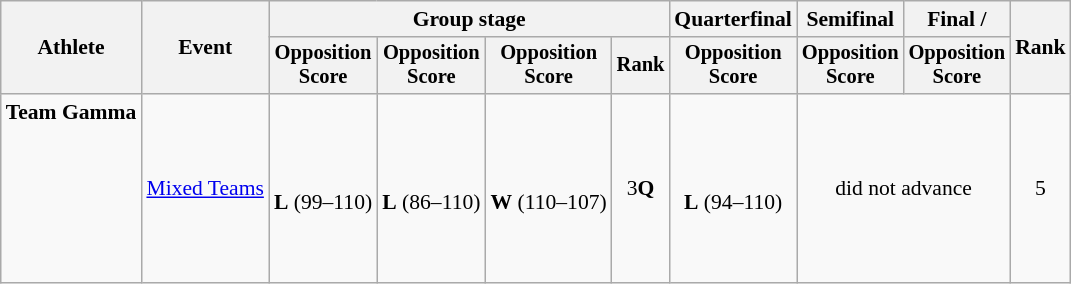<table class="wikitable" style="font-size:90%">
<tr>
<th rowspan=2>Athlete</th>
<th rowspan=2>Event</th>
<th colspan=4>Group stage</th>
<th>Quarterfinal</th>
<th>Semifinal</th>
<th>Final / </th>
<th rowspan=2>Rank</th>
</tr>
<tr style="font-size:95%">
<th>Opposition<br>Score</th>
<th>Opposition<br>Score</th>
<th>Opposition<br>Score</th>
<th>Rank</th>
<th>Opposition<br>Score</th>
<th>Opposition<br>Score</th>
<th>Opposition<br>Score</th>
</tr>
<tr align=center>
<td align=left><strong>Team Gamma</strong> <br><br><br><br><br><br><br></td>
<td align=left><a href='#'>Mixed Teams</a></td>
<td><br><strong>L</strong> (99–110)</td>
<td><br><strong>L</strong> (86–110)</td>
<td><br><strong>W</strong> (110–107)</td>
<td>3<strong>Q</strong></td>
<td><br><strong>L</strong> (94–110)</td>
<td colspan=2>did not advance</td>
<td>5</td>
</tr>
</table>
